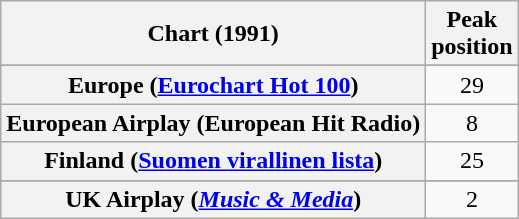<table class="wikitable sortable plainrowheaders" style="text-align:center">
<tr>
<th>Chart (1991)</th>
<th>Peak<br>position</th>
</tr>
<tr>
</tr>
<tr>
<th scope="row">Europe (<a href='#'>Eurochart Hot 100</a>)</th>
<td>29</td>
</tr>
<tr>
<th scope="row">European Airplay (European Hit Radio)</th>
<td>8</td>
</tr>
<tr>
<th scope="row">Finland (<a href='#'>Suomen virallinen lista</a>)</th>
<td>25</td>
</tr>
<tr>
</tr>
<tr>
</tr>
<tr>
</tr>
<tr>
</tr>
<tr>
</tr>
<tr>
</tr>
<tr>
<th scope="row">UK Airplay (<em><a href='#'>Music & Media</a></em>)</th>
<td align="center">2</td>
</tr>
</table>
